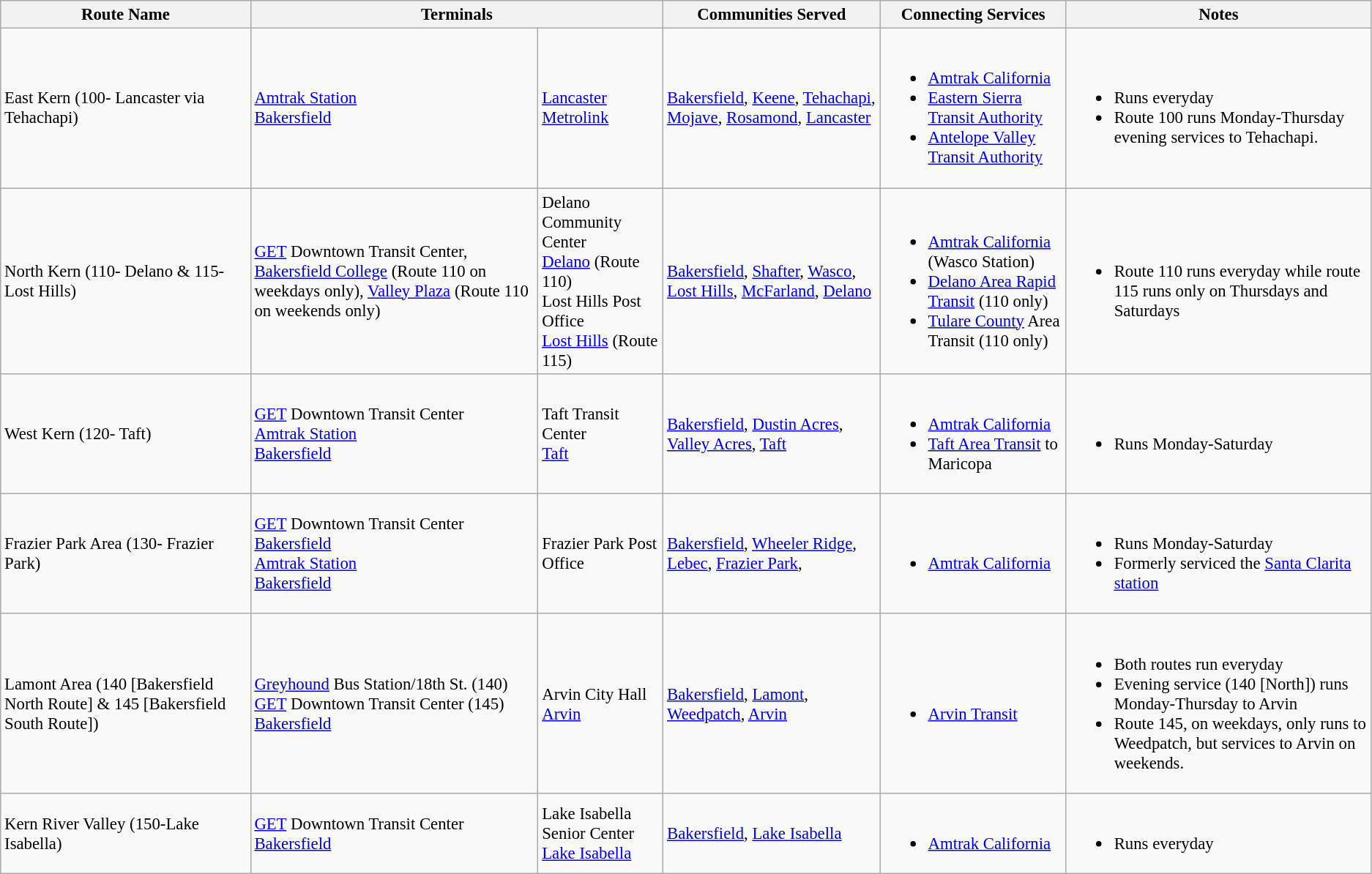<table class=wikitable style="font-size: 95%;" |>
<tr>
<th>Route Name</th>
<th colspan=2>Terminals</th>
<th>Communities Served</th>
<th>Connecting Services</th>
<th>Notes</th>
</tr>
<tr>
<td>East Kern (100- Lancaster via Tehachapi)</td>
<td><a href='#'>Amtrak Station</a><br><a href='#'>Bakersfield</a></td>
<td><a href='#'>Lancaster Metrolink</a></td>
<td><a href='#'>Bakersfield</a>, <a href='#'>Keene</a>, <a href='#'>Tehachapi</a>, <a href='#'>Mojave</a>, <a href='#'>Rosamond</a>, <a href='#'>Lancaster</a></td>
<td><br><ul><li><a href='#'>Amtrak California</a></li><li><a href='#'>Eastern Sierra Transit Authority</a></li><li><a href='#'>Antelope Valley Transit Authority</a></li></ul></td>
<td><br><ul><li>Runs everyday</li><li>Route 100 runs Monday-Thursday evening services to Tehachapi.</li></ul></td>
</tr>
<tr>
<td>North Kern (110- Delano & 115- Lost Hills)</td>
<td><a href='#'>GET</a> Downtown Transit Center,<br><a href='#'>Bakersfield College</a> (Route 110 on weekdays only), 
<a href='#'>Valley Plaza</a> (Route 110 on weekends only)</td>
<td>Delano Community Center<br><a href='#'>Delano</a> (Route 110)<br>Lost Hills Post Office<br><a href='#'>Lost Hills</a> (Route 115)</td>
<td><a href='#'>Bakersfield</a>, <a href='#'>Shafter</a>, <a href='#'>Wasco</a>, <a href='#'>Lost Hills</a>, <a href='#'>McFarland</a>, <a href='#'>Delano</a></td>
<td><br><ul><li><a href='#'>Amtrak California</a> (Wasco Station)</li><li><a href='#'>Delano Area Rapid Transit</a> (110 only)</li><li><a href='#'>Tulare County</a> Area Transit (110 only)</li></ul></td>
<td><br><ul><li>Route 110 runs everyday while route 115 runs only on Thursdays and Saturdays</li></ul></td>
</tr>
<tr>
<td>West Kern (120- Taft)</td>
<td><a href='#'>GET</a> Downtown Transit Center<br><a href='#'>Amtrak Station</a><br><a href='#'>Bakersfield</a></td>
<td>Taft Transit Center<br><a href='#'>Taft</a></td>
<td><a href='#'>Bakersfield</a>, <a href='#'>Dustin Acres</a>, <a href='#'>Valley Acres</a>, <a href='#'>Taft</a></td>
<td><br><ul><li><a href='#'>Amtrak California</a></li><li><a href='#'>Taft Area Transit</a> to Maricopa</li></ul></td>
<td><br><ul><li>Runs Monday-Saturday</li></ul></td>
</tr>
<tr>
<td>Frazier Park Area (130- Frazier Park)</td>
<td><a href='#'>GET</a> Downtown Transit Center<br><a href='#'>Bakersfield</a><br><a href='#'>Amtrak Station</a><br><a href='#'>Bakersfield</a></td>
<td>Frazier Park Post Office</td>
<td><a href='#'>Bakersfield</a>, <a href='#'>Wheeler Ridge</a>, <a href='#'>Lebec</a>, <a href='#'>Frazier Park</a>,</td>
<td><br><ul><li><a href='#'>Amtrak California</a></li></ul></td>
<td><br><ul><li>Runs Monday-Saturday</li><li>Formerly serviced the <a href='#'>Santa Clarita station</a></li></ul></td>
</tr>
<tr>
<td>Lamont Area (140 [Bakersfield North Route] & 145 [Bakersfield South Route])</td>
<td><a href='#'>Greyhound</a> Bus Station/18th St. (140)<br><a href='#'>GET</a> Downtown Transit Center (145) <br><a href='#'>Bakersfield</a></td>
<td>Arvin City Hall<br><a href='#'>Arvin</a></td>
<td><a href='#'>Bakersfield</a>, <a href='#'>Lamont</a>,<br><a href='#'>Weedpatch</a>, <a href='#'>Arvin</a></td>
<td><br><ul><li><a href='#'>Arvin Transit</a></li></ul></td>
<td><br><ul><li>Both routes run everyday</li><li>Evening service (140 [North]) runs Monday-Thursday to Arvin</li><li>Route 145, on weekdays, only runs to Weedpatch, but services to Arvin on weekends.</li></ul></td>
</tr>
<tr>
<td>Kern River Valley (150-Lake Isabella)</td>
<td><a href='#'>GET</a> Downtown Transit Center<br><a href='#'>Bakersfield</a></td>
<td>Lake Isabella Senior Center<br><a href='#'>Lake Isabella</a></td>
<td><a href='#'>Bakersfield</a>, <a href='#'>Lake Isabella</a></td>
<td><br><ul><li><a href='#'>Amtrak California</a></li></ul></td>
<td><br><ul><li>Runs everyday</li></ul></td>
</tr>
</table>
